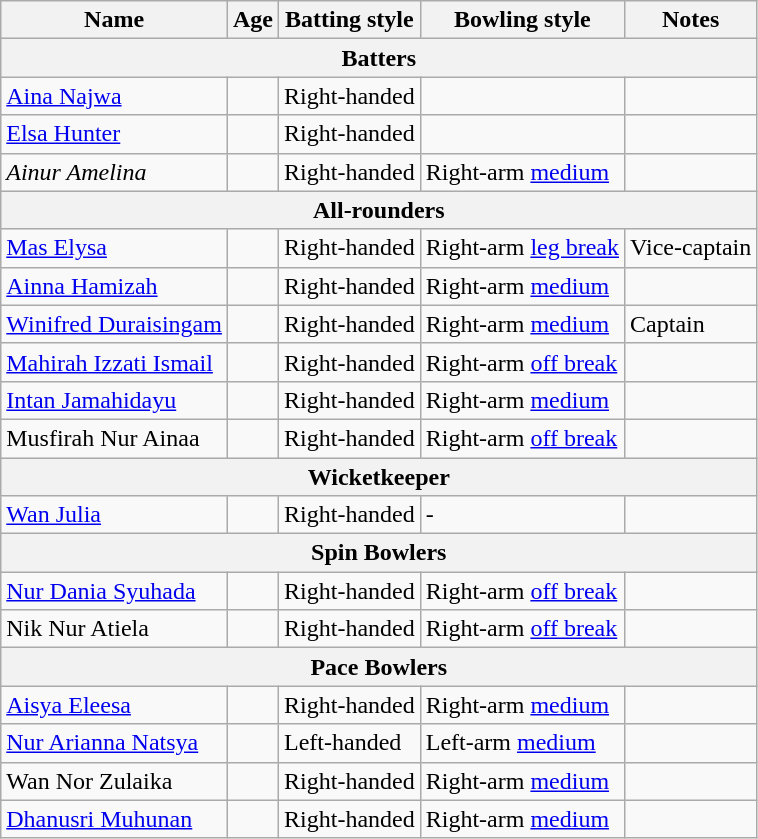<table class="wikitable">
<tr>
<th>Name</th>
<th>Age</th>
<th>Batting style</th>
<th>Bowling style</th>
<th>Notes</th>
</tr>
<tr>
<th colspan="5">Batters</th>
</tr>
<tr>
<td><a href='#'>Aina Najwa</a></td>
<td></td>
<td>Right-handed</td>
<td></td>
<td></td>
</tr>
<tr>
<td><a href='#'>Elsa Hunter</a></td>
<td></td>
<td>Right-handed</td>
<td></td>
<td></td>
</tr>
<tr>
<td><em>Ainur Amelina</em></td>
<td></td>
<td>Right-handed</td>
<td>Right-arm <a href='#'>medium</a></td>
<td></td>
</tr>
<tr>
<th colspan="5">All-rounders</th>
</tr>
<tr>
<td><a href='#'>Mas Elysa</a></td>
<td></td>
<td>Right-handed</td>
<td>Right-arm <a href='#'>leg break</a></td>
<td>Vice-captain</td>
</tr>
<tr>
<td><a href='#'>Ainna Hamizah</a></td>
<td></td>
<td>Right-handed</td>
<td>Right-arm <a href='#'>medium</a></td>
<td></td>
</tr>
<tr>
<td><a href='#'>Winifred Duraisingam</a></td>
<td></td>
<td>Right-handed</td>
<td>Right-arm <a href='#'>medium</a></td>
<td>Captain</td>
</tr>
<tr>
<td><a href='#'>Mahirah Izzati Ismail</a></td>
<td></td>
<td>Right-handed</td>
<td>Right-arm <a href='#'>off break</a></td>
<td></td>
</tr>
<tr>
<td><a href='#'>Intan Jamahidayu</a></td>
<td></td>
<td>Right-handed</td>
<td>Right-arm <a href='#'>medium</a></td>
<td></td>
</tr>
<tr>
<td>Musfirah Nur Ainaa</td>
<td></td>
<td>Right-handed</td>
<td>Right-arm <a href='#'>off break</a></td>
<td></td>
</tr>
<tr>
<th colspan="5">Wicketkeeper</th>
</tr>
<tr>
<td><a href='#'>Wan Julia</a></td>
<td></td>
<td>Right-handed</td>
<td>-</td>
<td></td>
</tr>
<tr>
<th colspan="5">Spin Bowlers</th>
</tr>
<tr>
<td><a href='#'>Nur Dania Syuhada</a></td>
<td></td>
<td>Right-handed</td>
<td>Right-arm <a href='#'>off break</a></td>
<td></td>
</tr>
<tr>
<td>Nik Nur Atiela</td>
<td></td>
<td>Right-handed</td>
<td>Right-arm <a href='#'>off break</a></td>
<td></td>
</tr>
<tr>
<th colspan="5">Pace Bowlers</th>
</tr>
<tr>
<td><a href='#'>Aisya Eleesa</a></td>
<td></td>
<td>Right-handed</td>
<td>Right-arm <a href='#'>medium</a></td>
<td></td>
</tr>
<tr>
<td><a href='#'>Nur Arianna Natsya</a></td>
<td></td>
<td>Left-handed</td>
<td>Left-arm <a href='#'>medium</a></td>
<td></td>
</tr>
<tr>
<td>Wan Nor Zulaika</td>
<td></td>
<td>Right-handed</td>
<td>Right-arm <a href='#'>medium</a></td>
<td></td>
</tr>
<tr>
<td><a href='#'>Dhanusri Muhunan</a></td>
<td></td>
<td>Right-handed</td>
<td>Right-arm <a href='#'>medium</a></td>
<td></td>
</tr>
</table>
